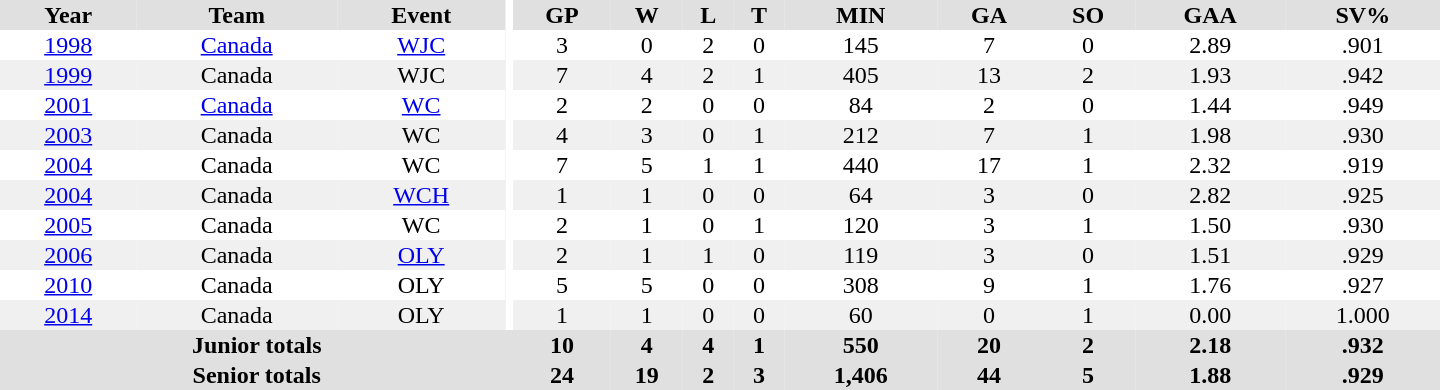<table border="0" cellpadding="1" cellspacing="0" ID="Table3" style="text-align:center; width:60em;">
<tr bgcolor="#e0e0e0">
<th>Year</th>
<th>Team</th>
<th>Event</th>
<th rowspan="99" bgcolor="#ffffff"></th>
<th>GP</th>
<th>W</th>
<th>L</th>
<th>T</th>
<th>MIN</th>
<th>GA</th>
<th>SO</th>
<th>GAA</th>
<th>SV%</th>
</tr>
<tr>
<td><a href='#'>1998</a></td>
<td><a href='#'>Canada</a></td>
<td><a href='#'>WJC</a></td>
<td>3</td>
<td>0</td>
<td>2</td>
<td>0</td>
<td>145</td>
<td>7</td>
<td>0</td>
<td>2.89</td>
<td>.901</td>
</tr>
<tr bgcolor="#f0f0f0">
<td><a href='#'>1999</a></td>
<td>Canada</td>
<td>WJC</td>
<td>7</td>
<td>4</td>
<td>2</td>
<td>1</td>
<td>405</td>
<td>13</td>
<td>2</td>
<td>1.93</td>
<td>.942</td>
</tr>
<tr>
<td><a href='#'>2001</a></td>
<td><a href='#'>Canada</a></td>
<td><a href='#'>WC</a></td>
<td>2</td>
<td>2</td>
<td>0</td>
<td>0</td>
<td>84</td>
<td>2</td>
<td>0</td>
<td>1.44</td>
<td>.949</td>
</tr>
<tr bgcolor="#f0f0f0">
<td><a href='#'>2003</a></td>
<td>Canada</td>
<td>WC</td>
<td>4</td>
<td>3</td>
<td>0</td>
<td>1</td>
<td>212</td>
<td>7</td>
<td>1</td>
<td>1.98</td>
<td>.930</td>
</tr>
<tr>
<td><a href='#'>2004</a></td>
<td>Canada</td>
<td>WC</td>
<td>7</td>
<td>5</td>
<td>1</td>
<td>1</td>
<td>440</td>
<td>17</td>
<td>1</td>
<td>2.32</td>
<td>.919</td>
</tr>
<tr bgcolor="#f0f0f0">
<td><a href='#'>2004</a></td>
<td>Canada</td>
<td><a href='#'>WCH</a></td>
<td>1</td>
<td>1</td>
<td>0</td>
<td>0</td>
<td>64</td>
<td>3</td>
<td>0</td>
<td>2.82</td>
<td>.925</td>
</tr>
<tr>
<td><a href='#'>2005</a></td>
<td>Canada</td>
<td>WC</td>
<td>2</td>
<td>1</td>
<td>0</td>
<td>1</td>
<td>120</td>
<td>3</td>
<td>1</td>
<td>1.50</td>
<td>.930</td>
</tr>
<tr bgcolor="#f0f0f0">
<td><a href='#'>2006</a></td>
<td>Canada</td>
<td><a href='#'>OLY</a></td>
<td>2</td>
<td>1</td>
<td>1</td>
<td>0</td>
<td>119</td>
<td>3</td>
<td>0</td>
<td>1.51</td>
<td>.929</td>
</tr>
<tr>
<td><a href='#'>2010</a></td>
<td>Canada</td>
<td>OLY</td>
<td>5</td>
<td>5</td>
<td>0</td>
<td>0</td>
<td>308</td>
<td>9</td>
<td>1</td>
<td>1.76</td>
<td>.927</td>
</tr>
<tr bgcolor="#f0f0f0">
<td><a href='#'>2014</a></td>
<td>Canada</td>
<td>OLY</td>
<td>1</td>
<td>1</td>
<td>0</td>
<td>0</td>
<td>60</td>
<td>0</td>
<td>1</td>
<td>0.00</td>
<td>1.000</td>
</tr>
<tr bgcolor="#e0e0e0">
<th colspan=4>Junior totals</th>
<th>10</th>
<th>4</th>
<th>4</th>
<th>1</th>
<th>550</th>
<th>20</th>
<th>2</th>
<th>2.18</th>
<th>.932</th>
</tr>
<tr bgcolor="#e0e0e0">
<th colspan="4">Senior totals</th>
<th>24</th>
<th>19</th>
<th>2</th>
<th>3</th>
<th>1,406</th>
<th>44</th>
<th>5</th>
<th>1.88</th>
<th>.929</th>
</tr>
</table>
